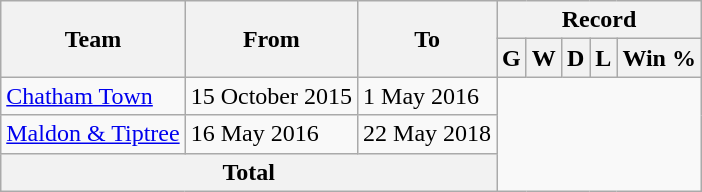<table class="wikitable" style="text-align: center">
<tr>
<th rowspan="2">Team</th>
<th rowspan="2">From</th>
<th rowspan="2">To</th>
<th colspan="6">Record</th>
</tr>
<tr>
<th>G</th>
<th>W</th>
<th>D</th>
<th>L</th>
<th>Win %</th>
</tr>
<tr>
<td align=left><a href='#'>Chatham Town</a></td>
<td align=left>15 October 2015</td>
<td align=left>1 May 2016<br></td>
</tr>
<tr>
<td align=left><a href='#'>Maldon & Tiptree</a></td>
<td align=left>16 May 2016</td>
<td align=left>22 May 2018<br></td>
</tr>
<tr>
<th colspan="3">Total<br></th>
</tr>
</table>
